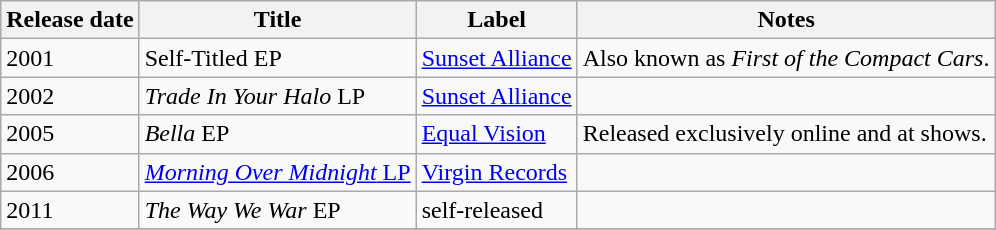<table class="wikitable">
<tr>
<th>Release date</th>
<th>Title</th>
<th>Label</th>
<th>Notes</th>
</tr>
<tr>
<td>2001</td>
<td>Self-Titled EP</td>
<td><a href='#'>Sunset Alliance</a></td>
<td>Also known as <em>First of the Compact Cars</em>.</td>
</tr>
<tr>
<td>2002</td>
<td><em>Trade In Your Halo</em> LP</td>
<td><a href='#'>Sunset Alliance</a></td>
<td></td>
</tr>
<tr>
<td>2005</td>
<td><em>Bella</em> EP</td>
<td><a href='#'>Equal Vision</a></td>
<td>Released exclusively online and at shows.</td>
</tr>
<tr>
<td>2006</td>
<td><a href='#'><em>Morning Over Midnight</em> LP</a></td>
<td><a href='#'>Virgin Records</a></td>
<td></td>
</tr>
<tr>
<td>2011</td>
<td><em>The Way We War</em> EP</td>
<td>self-released</td>
<td></td>
</tr>
<tr>
</tr>
</table>
